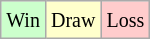<table class="wikitable">
<tr>
<td style="background-color: #CCFFCC;"><small>Win</small></td>
<td style="background-color: #FFFFCC;"><small>Draw</small></td>
<td style="background-color: #FFCCCC;"><small>Loss</small></td>
</tr>
</table>
